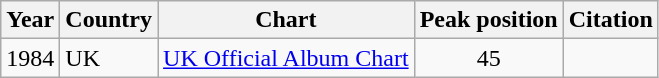<table class="wikitable">
<tr>
<th align="left">Year</th>
<th align="left">Country</th>
<th align="left">Chart</th>
<th align="left">Peak position</th>
<th align="left">Citation</th>
</tr>
<tr>
<td align="left">1984</td>
<td align="left">UK</td>
<td align="left"><a href='#'>UK Official Album Chart</a></td>
<td align="center">45</td>
<td align="center"></td>
</tr>
</table>
